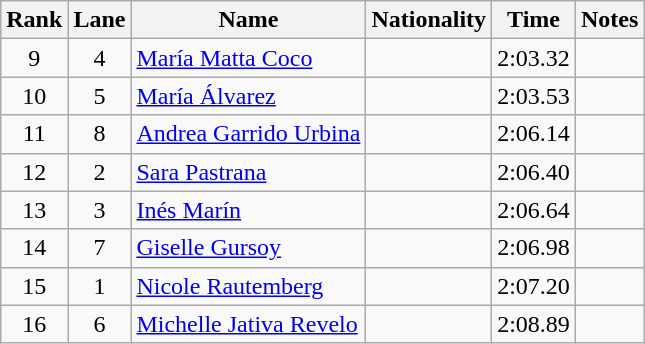<table class="wikitable sortable" style="text-align:center">
<tr>
<th>Rank</th>
<th>Lane</th>
<th>Name</th>
<th>Nationality</th>
<th>Time</th>
<th>Notes</th>
</tr>
<tr>
<td>9</td>
<td>4</td>
<td align=left><a href='#'>María Matta Coco</a></td>
<td align=left></td>
<td>2:03.32</td>
<td></td>
</tr>
<tr>
<td>10</td>
<td>5</td>
<td align=left><a href='#'>María Álvarez</a></td>
<td align=left></td>
<td>2:03.53</td>
<td></td>
</tr>
<tr>
<td>11</td>
<td>8</td>
<td align=left><a href='#'>Andrea Garrido Urbina</a></td>
<td align=left></td>
<td>2:06.14</td>
<td></td>
</tr>
<tr>
<td>12</td>
<td>2</td>
<td align=left><a href='#'>Sara Pastrana</a></td>
<td align=left></td>
<td>2:06.40</td>
<td></td>
</tr>
<tr>
<td>13</td>
<td>3</td>
<td align=left><a href='#'>Inés Marín</a></td>
<td align=left></td>
<td>2:06.64</td>
<td></td>
</tr>
<tr>
<td>14</td>
<td>7</td>
<td align=left><a href='#'>Giselle Gursoy</a></td>
<td align=left></td>
<td>2:06.98</td>
<td></td>
</tr>
<tr>
<td>15</td>
<td>1</td>
<td align=left><a href='#'>Nicole Rautemberg</a></td>
<td align=left></td>
<td>2:07.20</td>
<td></td>
</tr>
<tr>
<td>16</td>
<td>6</td>
<td align=left><a href='#'>Michelle Jativa Revelo</a></td>
<td align=left></td>
<td>2:08.89</td>
<td></td>
</tr>
</table>
